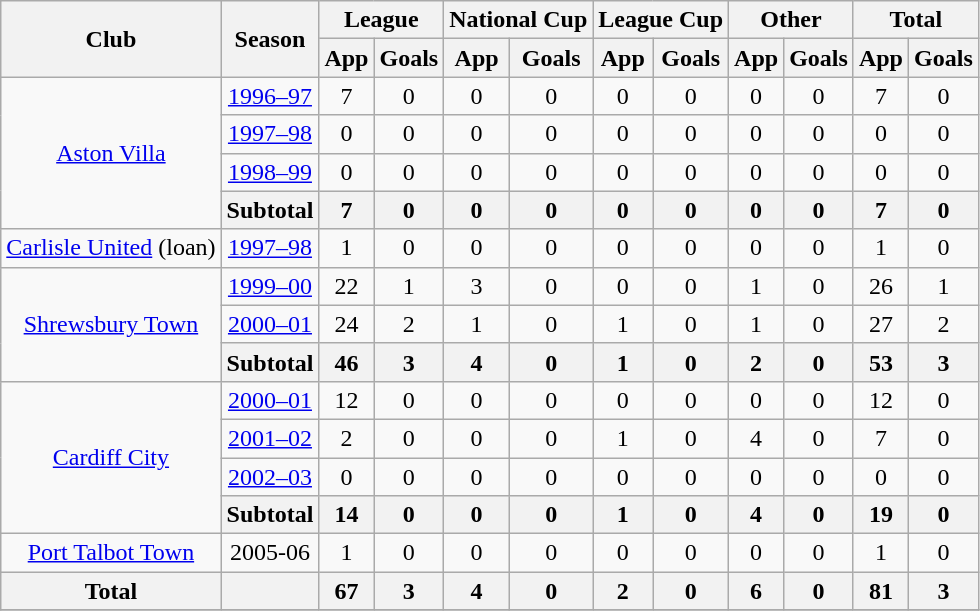<table class="wikitable">
<tr>
<th rowspan=2>Club</th>
<th rowspan=2>Season</th>
<th colspan=2>League</th>
<th colspan=2>National Cup</th>
<th colspan=2>League Cup</th>
<th colspan=2>Other</th>
<th colspan=2>Total</th>
</tr>
<tr>
<th>App</th>
<th>Goals</th>
<th>App</th>
<th>Goals</th>
<th>App</th>
<th>Goals</th>
<th>App</th>
<th>Goals</th>
<th>App</th>
<th>Goals</th>
</tr>
<tr align=center>
<td rowspan=4><a href='#'>Aston Villa</a></td>
<td><a href='#'>1996–97</a></td>
<td>7</td>
<td>0</td>
<td>0</td>
<td>0</td>
<td>0</td>
<td>0</td>
<td>0</td>
<td>0</td>
<td>7</td>
<td>0</td>
</tr>
<tr align=center>
<td><a href='#'>1997–98</a></td>
<td>0</td>
<td>0</td>
<td>0</td>
<td>0</td>
<td>0</td>
<td>0</td>
<td>0</td>
<td>0</td>
<td>0</td>
<td>0</td>
</tr>
<tr align=center>
<td><a href='#'>1998–99</a></td>
<td>0</td>
<td>0</td>
<td>0</td>
<td>0</td>
<td>0</td>
<td>0</td>
<td>0</td>
<td>0</td>
<td>0</td>
<td>0</td>
</tr>
<tr align=center>
<th>Subtotal</th>
<th>7</th>
<th>0</th>
<th>0</th>
<th>0</th>
<th>0</th>
<th>0</th>
<th>0</th>
<th>0</th>
<th>7</th>
<th>0</th>
</tr>
<tr align=center>
<td rowspan=1><a href='#'>Carlisle United</a> (loan)</td>
<td><a href='#'>1997–98</a></td>
<td>1</td>
<td>0</td>
<td>0</td>
<td>0</td>
<td>0</td>
<td>0</td>
<td>0</td>
<td>0</td>
<td>1</td>
<td>0</td>
</tr>
<tr align=center>
<td rowspan=3><a href='#'>Shrewsbury Town</a></td>
<td><a href='#'>1999–00</a></td>
<td>22</td>
<td>1</td>
<td>3</td>
<td>0</td>
<td>0</td>
<td>0</td>
<td>1</td>
<td>0</td>
<td>26</td>
<td>1</td>
</tr>
<tr align=center>
<td><a href='#'>2000–01</a></td>
<td>24</td>
<td>2</td>
<td>1</td>
<td>0</td>
<td>1</td>
<td>0</td>
<td>1</td>
<td>0</td>
<td>27</td>
<td>2</td>
</tr>
<tr align=center>
<th>Subtotal</th>
<th>46</th>
<th>3</th>
<th>4</th>
<th>0</th>
<th>1</th>
<th>0</th>
<th>2</th>
<th>0</th>
<th>53</th>
<th>3</th>
</tr>
<tr align=center>
<td rowspan=4><a href='#'>Cardiff City</a></td>
<td><a href='#'>2000–01</a></td>
<td>12</td>
<td>0</td>
<td>0</td>
<td>0</td>
<td>0</td>
<td>0</td>
<td>0</td>
<td>0</td>
<td>12</td>
<td>0</td>
</tr>
<tr align=center>
<td><a href='#'>2001–02</a></td>
<td>2</td>
<td>0</td>
<td>0</td>
<td>0</td>
<td>1</td>
<td>0</td>
<td>4</td>
<td>0</td>
<td>7</td>
<td>0</td>
</tr>
<tr align=center>
<td><a href='#'>2002–03</a></td>
<td>0</td>
<td>0</td>
<td>0</td>
<td>0</td>
<td>0</td>
<td>0</td>
<td>0</td>
<td>0</td>
<td>0</td>
<td>0</td>
</tr>
<tr align=center>
<th>Subtotal</th>
<th>14</th>
<th>0</th>
<th>0</th>
<th>0</th>
<th>1</th>
<th>0</th>
<th>4</th>
<th>0</th>
<th>19</th>
<th>0</th>
</tr>
<tr align=center>
<td rowspan=1><a href='#'>Port Talbot Town</a></td>
<td>2005-06</td>
<td>1</td>
<td>0</td>
<td>0</td>
<td>0</td>
<td>0</td>
<td>0</td>
<td>0</td>
<td>0</td>
<td>1</td>
<td>0</td>
</tr>
<tr align=center>
<th>Total</th>
<th></th>
<th>67</th>
<th>3</th>
<th>4</th>
<th>0</th>
<th>2</th>
<th>0</th>
<th>6</th>
<th>0</th>
<th>81</th>
<th>3</th>
</tr>
<tr>
</tr>
</table>
